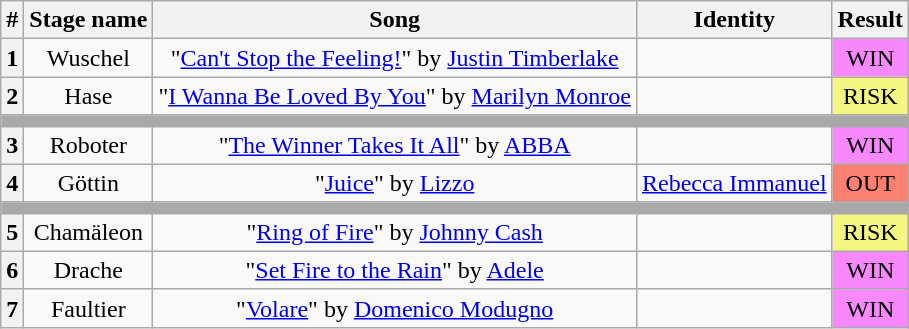<table class="wikitable plainrowheaders" style="text-align: center;">
<tr>
<th>#</th>
<th>Stage name</th>
<th>Song</th>
<th>Identity</th>
<th>Result</th>
</tr>
<tr>
<th>1</th>
<td>Wuschel</td>
<td>"<a href='#'>Can't Stop the Feeling!</a>" by <a href='#'>Justin Timberlake</a></td>
<td></td>
<td bgcolor="#F888FD">WIN</td>
</tr>
<tr>
<th>2</th>
<td>Hase</td>
<td>"<a href='#'>I Wanna Be Loved By You</a>" by <a href='#'>Marilyn Monroe</a></td>
<td></td>
<td bgcolor="#F3F781">RISK</td>
</tr>
<tr>
<td colspan="5" style="background:darkgray"></td>
</tr>
<tr kakerlake left>
<th>3</th>
<td>Roboter</td>
<td>"<a href='#'>The Winner Takes It All</a>" by <a href='#'>ABBA</a></td>
<td></td>
<td bgcolor="#F888FD">WIN</td>
</tr>
<tr>
<th>4</th>
<td>Göttin</td>
<td>"<a href='#'>Juice</a>" by <a href='#'>Lizzo</a></td>
<td><a href='#'>Rebecca Immanuel</a></td>
<td bgcolor=salmon>OUT</td>
</tr>
<tr>
<td colspan="5" style="background:darkgray"></td>
</tr>
<tr>
<th>5</th>
<td>Chamäleon</td>
<td>"<a href='#'>Ring of Fire</a>" by <a href='#'>Johnny Cash</a></td>
<td></td>
<td bgcolor="#F3F781">RISK</td>
</tr>
<tr>
<th>6</th>
<td>Drache</td>
<td>"<a href='#'>Set Fire to the Rain</a>" by <a href='#'>Adele</a></td>
<td></td>
<td bgcolor="#F888FD">WIN</td>
</tr>
<tr>
<th>7</th>
<td>Faultier</td>
<td>"<a href='#'>Volare</a>" by <a href='#'>Domenico Modugno</a></td>
<td></td>
<td bgcolor="#F888FD">WIN</td>
</tr>
</table>
